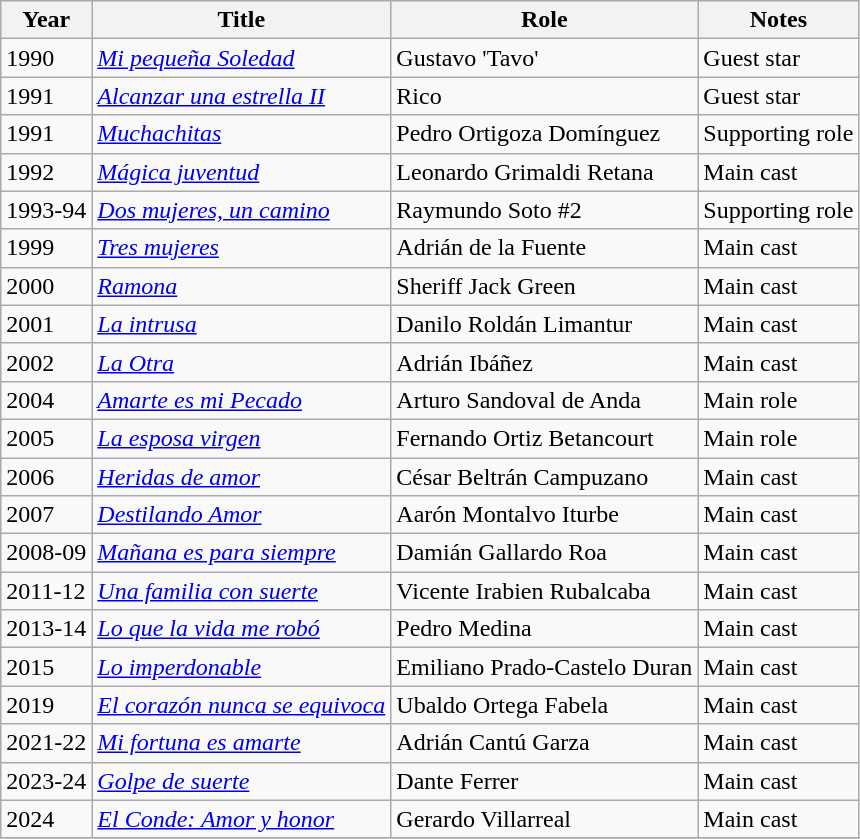<table class="wikitable">
<tr>
<th>Year</th>
<th>Title</th>
<th>Role</th>
<th>Notes</th>
</tr>
<tr>
<td>1990</td>
<td><em><a href='#'>Mi pequeña Soledad</a></em></td>
<td>Gustavo 'Tavo'</td>
<td>Guest star</td>
</tr>
<tr>
<td>1991</td>
<td><em><a href='#'>Alcanzar una estrella II</a></em></td>
<td>Rico</td>
<td>Guest star</td>
</tr>
<tr>
<td>1991</td>
<td><em><a href='#'>Muchachitas </a></em></td>
<td>Pedro Ortigoza Domínguez</td>
<td>Supporting role</td>
</tr>
<tr>
<td>1992</td>
<td><em><a href='#'>Mágica juventud</a></em></td>
<td>Leonardo Grimaldi Retana</td>
<td>Main cast</td>
</tr>
<tr>
<td>1993-94</td>
<td><em><a href='#'>Dos mujeres, un camino</a></em></td>
<td>Raymundo Soto #2</td>
<td>Supporting role</td>
</tr>
<tr>
<td>1999</td>
<td><em><a href='#'>Tres mujeres</a></em></td>
<td>Adrián de la Fuente</td>
<td>Main cast</td>
</tr>
<tr>
<td>2000</td>
<td><em><a href='#'>Ramona</a></em></td>
<td>Sheriff Jack Green</td>
<td>Main cast</td>
</tr>
<tr>
<td>2001</td>
<td><em><a href='#'>La intrusa</a></em></td>
<td>Danilo Roldán Limantur</td>
<td>Main cast</td>
</tr>
<tr>
<td>2002</td>
<td><em><a href='#'>La Otra</a></em></td>
<td>Adrián Ibáñez</td>
<td>Main cast</td>
</tr>
<tr>
<td>2004</td>
<td><em><a href='#'>Amarte es mi Pecado</a></em></td>
<td>Arturo Sandoval de Anda</td>
<td>Main role</td>
</tr>
<tr>
<td>2005</td>
<td><em><a href='#'>La esposa virgen</a></em></td>
<td>Fernando Ortiz Betancourt</td>
<td>Main role</td>
</tr>
<tr>
<td>2006</td>
<td><em><a href='#'>Heridas de amor</a></em></td>
<td>César Beltrán Campuzano</td>
<td>Main cast</td>
</tr>
<tr>
<td>2007</td>
<td><em><a href='#'>Destilando Amor</a></em></td>
<td>Aarón Montalvo Iturbe</td>
<td>Main cast</td>
</tr>
<tr>
<td>2008-09</td>
<td><em><a href='#'>Mañana es para siempre</a></em></td>
<td>Damián Gallardo Roa</td>
<td>Main cast</td>
</tr>
<tr>
<td>2011-12</td>
<td><em><a href='#'>Una familia con suerte</a></em></td>
<td>Vicente Irabien Rubalcaba</td>
<td>Main cast</td>
</tr>
<tr>
<td>2013-14</td>
<td><em><a href='#'>Lo que la vida me robó</a></em></td>
<td>Pedro Medina</td>
<td>Main cast</td>
</tr>
<tr>
<td>2015</td>
<td><em><a href='#'>Lo imperdonable</a></em></td>
<td>Emiliano Prado-Castelo Duran</td>
<td>Main cast</td>
</tr>
<tr>
<td>2019</td>
<td><em><a href='#'>El corazón nunca se equivoca</a></em></td>
<td>Ubaldo Ortega Fabela</td>
<td>Main cast</td>
</tr>
<tr>
<td>2021-22</td>
<td><em><a href='#'>Mi fortuna es amarte</a></em></td>
<td>Adrián Cantú Garza</td>
<td>Main cast</td>
</tr>
<tr>
<td>2023-24</td>
<td><em><a href='#'>Golpe de suerte</a></em></td>
<td>Dante Ferrer</td>
<td>Main cast</td>
</tr>
<tr>
<td>2024</td>
<td><em><a href='#'>El Conde: Amor y honor</a></em></td>
<td>Gerardo Villarreal</td>
<td>Main cast</td>
</tr>
<tr>
</tr>
</table>
